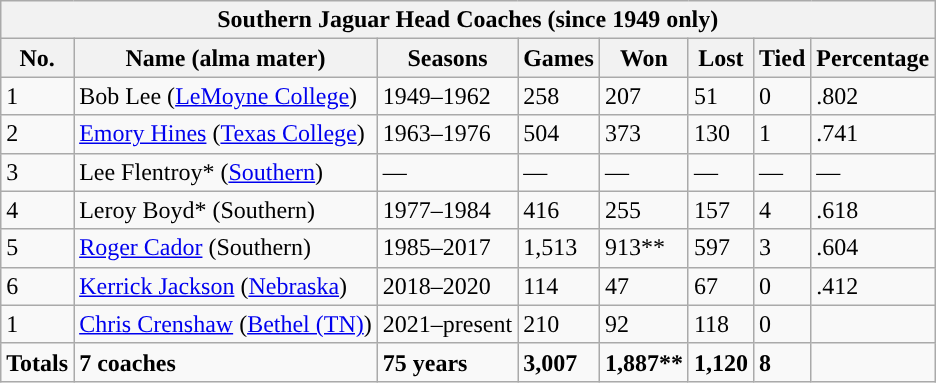<table class="wikitable" style="text-align:left">
<tr>
<th colspan=9>Southern Jaguar Head Coaches (since 1949 only)</th>
</tr>
<tr>
<th>No.</th>
<th>Name (alma mater)</th>
<th>Seasons</th>
<th>Games</th>
<th>Won</th>
<th>Lost</th>
<th>Tied</th>
<th>Percentage</th>
</tr>
<tr>
<td>1</td>
<td>Bob Lee (<a href='#'>LeMoyne College</a>)</td>
<td>1949–1962</td>
<td>258</td>
<td>207</td>
<td>51</td>
<td>0</td>
<td>.802</td>
</tr>
<tr>
<td>2</td>
<td><a href='#'>Emory Hines</a> (<a href='#'>Texas College</a>)</td>
<td>1963–1976</td>
<td>504</td>
<td>373</td>
<td>130</td>
<td>1</td>
<td>.741</td>
</tr>
<tr>
<td>3</td>
<td>Lee Flentroy* (<a href='#'>Southern</a>)</td>
<td>—</td>
<td>—</td>
<td>—</td>
<td>—</td>
<td>—</td>
<td>—</td>
</tr>
<tr>
<td>4</td>
<td>Leroy Boyd* (Southern)</td>
<td>1977–1984</td>
<td>416</td>
<td>255</td>
<td>157</td>
<td>4</td>
<td>.618</td>
</tr>
<tr>
<td>5</td>
<td><a href='#'>Roger Cador</a> (Southern)</td>
<td>1985–2017</td>
<td>1,513</td>
<td>913**</td>
<td>597</td>
<td>3</td>
<td>.604</td>
</tr>
<tr>
<td>6</td>
<td><a href='#'>Kerrick Jackson</a> (<a href='#'>Nebraska</a>)</td>
<td>2018–2020</td>
<td>114</td>
<td>47</td>
<td>67</td>
<td>0</td>
<td>.412</td>
</tr>
<tr>
<td>1</td>
<td><a href='#'>Chris Crenshaw</a> (<a href='#'>Bethel (TN)</a>)</td>
<td>2021–present</td>
<td>210</td>
<td>92</td>
<td>118</td>
<td>0</td>
<td></td>
</tr>
<tr>
<td><strong>Totals</strong></td>
<td><strong>7 coaches</strong></td>
<td><strong>75 years</strong></td>
<td><strong>3,007</strong></td>
<td><strong>1,887**</strong></td>
<td><strong>1,120</strong></td>
<td><strong>8</strong></td>
<td><strong></strong></td>
</tr>
</table>
